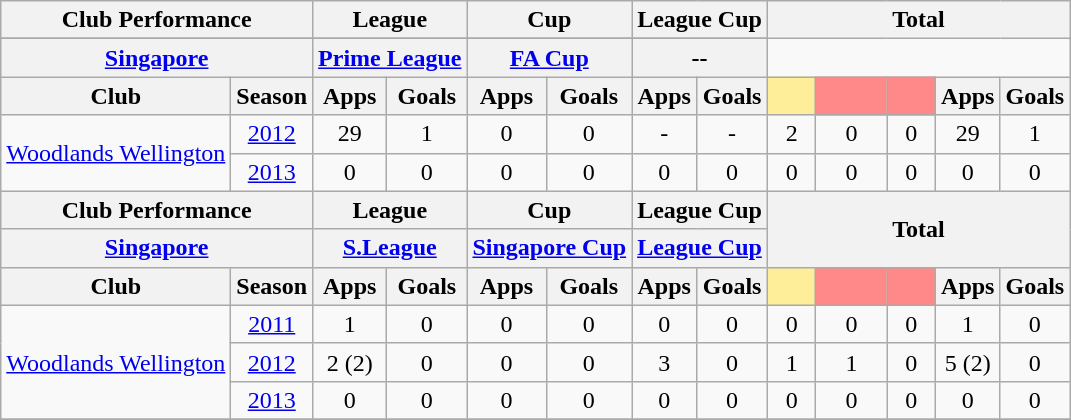<table class="wikitable" style="text-align:center;">
<tr>
<th colspan="2">Club Performance</th>
<th colspan="2">League</th>
<th colspan="2">Cup</th>
<th colspan="2">League Cup</th>
<th colspan="5" rowspan="2">Total</th>
</tr>
<tr>
</tr>
<tr>
<th colspan="2"><a href='#'>Singapore</a></th>
<th colspan="2"><a href='#'>Prime League</a></th>
<th colspan="2"><a href='#'>FA Cup</a></th>
<th colspan="2">--</th>
</tr>
<tr>
<th>Club</th>
<th>Season</th>
<th>Apps</th>
<th>Goals</th>
<th>Apps</th>
<th>Goals</th>
<th>Apps</th>
<th>Goals</th>
<th style="width:25px; background:#fe9;"></th>
<th style="width:40px; background:#ff8888;"></th>
<th style="width:25px; background:#ff8888;"></th>
<th>Apps</th>
<th>Goals</th>
</tr>
<tr>
<td rowspan="2"><a href='#'>Woodlands Wellington</a></td>
<td><a href='#'>2012</a></td>
<td>29</td>
<td>1</td>
<td>0</td>
<td>0</td>
<td>-</td>
<td>-</td>
<td>2</td>
<td>0</td>
<td>0</td>
<td>29</td>
<td>1</td>
</tr>
<tr>
<td><a href='#'>2013</a></td>
<td>0</td>
<td>0</td>
<td>0</td>
<td>0</td>
<td>0</td>
<td>0</td>
<td>0</td>
<td>0</td>
<td>0</td>
<td>0</td>
<td>0</td>
</tr>
<tr>
<th colspan="2">Club Performance</th>
<th colspan="2">League</th>
<th colspan="2">Cup</th>
<th colspan="2">League Cup</th>
<th colspan="5" rowspan="2">Total</th>
</tr>
<tr>
<th colspan="2"><a href='#'>Singapore</a></th>
<th colspan="2"><a href='#'>S.League</a></th>
<th colspan="2"><a href='#'>Singapore Cup</a></th>
<th colspan="2"><a href='#'>League Cup</a></th>
</tr>
<tr>
<th>Club</th>
<th>Season</th>
<th>Apps</th>
<th>Goals</th>
<th>Apps</th>
<th>Goals</th>
<th>Apps</th>
<th>Goals</th>
<th style="width:25px; background:#fe9;"></th>
<th style="width:40px; background:#ff8888;"></th>
<th style="width:25px; background:#ff8888;"></th>
<th>Apps</th>
<th>Goals</th>
</tr>
<tr>
<td rowspan="3"><a href='#'>Woodlands Wellington</a></td>
<td><a href='#'>2011</a></td>
<td>1</td>
<td>0</td>
<td>0</td>
<td>0</td>
<td>0</td>
<td>0</td>
<td>0</td>
<td>0</td>
<td>0</td>
<td>1</td>
<td>0</td>
</tr>
<tr>
<td><a href='#'>2012</a></td>
<td>2 (2)</td>
<td>0</td>
<td>0</td>
<td>0</td>
<td>3</td>
<td>0</td>
<td>1</td>
<td>1</td>
<td>0</td>
<td>5 (2)</td>
<td>0</td>
</tr>
<tr>
<td><a href='#'>2013</a></td>
<td>0</td>
<td>0</td>
<td>0</td>
<td>0</td>
<td>0</td>
<td>0</td>
<td>0</td>
<td>0</td>
<td>0</td>
<td>0</td>
<td>0</td>
</tr>
<tr>
</tr>
</table>
